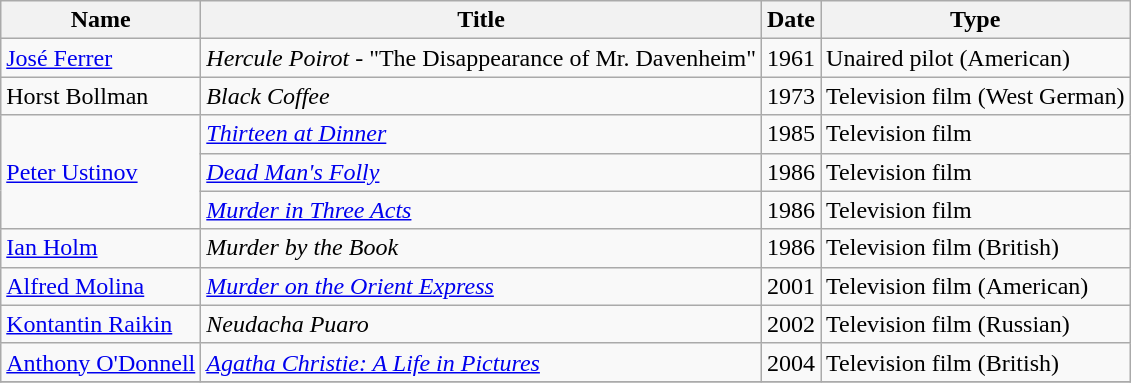<table class="wikitable sortable">
<tr>
<th>Name</th>
<th>Title</th>
<th>Date</th>
<th>Type</th>
</tr>
<tr>
<td><a href='#'>José Ferrer</a></td>
<td><em>Hercule Poirot</em> - "The Disappearance of Mr. Davenheim"</td>
<td>1961</td>
<td>Unaired pilot (American)</td>
</tr>
<tr>
<td>Horst Bollman</td>
<td><em>Black Coffee</em></td>
<td>1973</td>
<td>Television film (West German)</td>
</tr>
<tr>
<td rowspan="3"><a href='#'>Peter Ustinov</a></td>
<td><em><a href='#'>Thirteen at Dinner</a></em></td>
<td>1985</td>
<td>Television film</td>
</tr>
<tr>
<td><em><a href='#'>Dead Man's Folly</a></em></td>
<td>1986</td>
<td>Television film</td>
</tr>
<tr>
<td><em><a href='#'>Murder in Three Acts</a></em></td>
<td>1986</td>
<td>Television film</td>
</tr>
<tr>
<td><a href='#'>Ian Holm</a></td>
<td><em>Murder by the Book</em></td>
<td>1986</td>
<td>Television film (British)</td>
</tr>
<tr>
<td><a href='#'>Alfred Molina</a></td>
<td><em><a href='#'>Murder on the Orient Express</a></em></td>
<td>2001</td>
<td>Television film (American)</td>
</tr>
<tr>
<td><a href='#'>Kontantin Raikin</a></td>
<td><em>Neudacha Puaro</em></td>
<td>2002</td>
<td>Television film (Russian)</td>
</tr>
<tr>
<td><a href='#'>Anthony O'Donnell</a></td>
<td><em><a href='#'>Agatha Christie: A Life in Pictures</a></em></td>
<td>2004</td>
<td>Television film (British)</td>
</tr>
<tr>
</tr>
</table>
